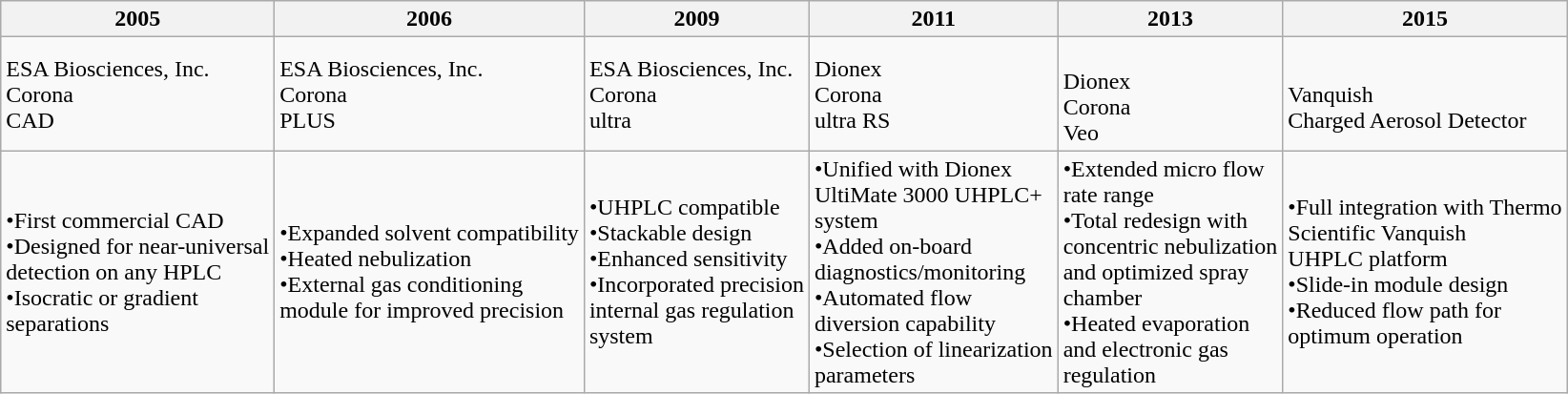<table class="wikitable">
<tr>
<th>2005</th>
<th>2006</th>
<th>2009</th>
<th>2011</th>
<th>2013</th>
<th>2015</th>
</tr>
<tr>
<td>ESA Biosciences, Inc.<br>Corona<br>CAD</td>
<td>ESA Biosciences, Inc.<br>Corona<br>PLUS</td>
<td>ESA Biosciences, Inc.<br>Corona<br>ultra</td>
<td>Dionex<br>Corona<br>ultra RS</td>
<td><br>Dionex<br>Corona<br>Veo</td>
<td><br>Vanquish<br>Charged Aerosol Detector</td>
</tr>
<tr>
<td>•First commercial CAD<br>•Designed for near-universal<br>detection on any HPLC<br>•Isocratic or gradient<br>separations</td>
<td>•Expanded solvent compatibility<br>•Heated nebulization<br>•External gas conditioning<br>module for improved precision</td>
<td>•UHPLC compatible<br>•Stackable design<br>•Enhanced sensitivity<br>•Incorporated precision<br>internal gas regulation<br>system</td>
<td>•Unified with Dionex<br>UltiMate 3000 UHPLC+<br>system<br>•Added on-board<br>diagnostics/monitoring<br>•Automated flow<br>diversion capability<br>•Selection of linearization<br>parameters</td>
<td>•Extended micro flow<br>rate range<br>•Total redesign with<br>concentric nebulization<br>and optimized spray<br>chamber<br>•Heated evaporation<br>and electronic gas<br>regulation</td>
<td>•Full integration with Thermo<br>Scientific Vanquish<br>UHPLC platform<br>•Slide-in module design<br>•Reduced flow path for<br>optimum operation</td>
</tr>
</table>
